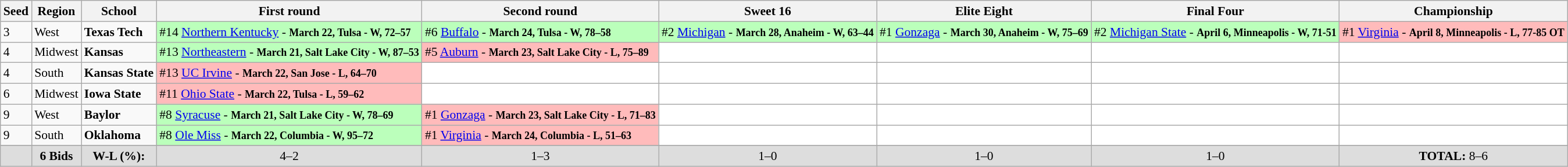<table class="sortable wikitable" style="white-space:nowrap; font-size:90%;">
<tr>
<th>Seed</th>
<th>Region</th>
<th>School</th>
<th>First round</th>
<th>Second round</th>
<th>Sweet 16</th>
<th>Elite Eight</th>
<th>Final Four</th>
<th>Championship</th>
</tr>
<tr>
<td>3</td>
<td>West</td>
<td><strong>Texas Tech</strong></td>
<td style="background:#bfb;">#14 <a href='#'>Northern Kentucky</a> - <strong><small>March 22, Tulsa - W, 72–57</small></strong></td>
<td style="background:#bfb;">#6 <a href='#'>Buffalo</a> - <strong><small>March 24, Tulsa - W, 78–58</small></strong></td>
<td style="background:#bfb;">#2 <a href='#'>Michigan</a> - <strong><small>March 28, Anaheim - W, 63–44</small></strong></td>
<td style="background:#bfb;">#1 <a href='#'>Gonzaga</a> - <strong><small>March 30, Anaheim - W, 75–69</small></strong></td>
<td style="background:#bfb;">#2 <a href='#'>Michigan State</a> - <strong><small>April 6, Minneapolis - W, 71-51</small></strong></td>
<td style="background:#fbb;">#1 <a href='#'>Virginia</a> - <strong><small>April 8, Minneapolis  - L, 77-85 OT</small></strong></td>
</tr>
<tr>
<td>4</td>
<td>Midwest</td>
<td><strong>Kansas</strong></td>
<td style="background:#bfb;">#13 <a href='#'>Northeastern</a> - <strong><small>March 21, Salt Lake City - W, 87–53</small></strong></td>
<td style="background:#fbb;">#5 <a href='#'>Auburn</a> - <strong><small>March 23, Salt Lake City - L, 75–89</small></strong></td>
<td style="background:#fff;"></td>
<td style="background:#fff;"></td>
<td style="background:#fff;"></td>
<td style="background:#fff;"></td>
</tr>
<tr>
<td>4</td>
<td>South</td>
<td><strong>Kansas State</strong></td>
<td style="background:#fbb;">#13 <a href='#'>UC Irvine</a> - <strong><small>March 22, San Jose - L, 64–70</small></strong></td>
<td style="background:#fff;"></td>
<td style="background:#fff;"></td>
<td style="background:#fff;"></td>
<td style="background:#fff;"></td>
<td style="background:#fff;"></td>
</tr>
<tr>
<td>6</td>
<td>Midwest</td>
<td><strong>Iowa State</strong></td>
<td style="background:#fbb;">#11 <a href='#'>Ohio State</a> - <strong><small>March 22, Tulsa - L, 59–62</small></strong></td>
<td style="background:#fff;"></td>
<td style="background:#fff;"></td>
<td style="background:#fff;"></td>
<td style="background:#fff;"></td>
<td style="background:#fff;"></td>
</tr>
<tr>
<td>9</td>
<td>West</td>
<td><strong>Baylor</strong></td>
<td style="background:#bfb;">#8 <a href='#'>Syracuse</a> - <strong><small>March 21, Salt Lake City - W, 78–69</small></strong></td>
<td style="background:#fbb;">#1 <a href='#'>Gonzaga</a> - <strong><small>March 23, Salt Lake City - L, 71–83</small></strong></td>
<td style="background:#fff;"></td>
<td style="background:#fff;"></td>
<td style="background:#fff;"></td>
<td style="background:#fff;"></td>
</tr>
<tr>
<td>9</td>
<td>South</td>
<td><strong>Oklahoma</strong></td>
<td style="background:#bfb;">#8 <a href='#'>Ole Miss</a> - <strong><small>March 22, Columbia - W, 95–72</small></strong></td>
<td style="background:#fbb;">#1 <a href='#'>Virginia</a> - <strong> <small>March 24, Columbia - L, 51–63</small></strong></td>
<td style="background:#fff;"></td>
<td style="background:#fff;"></td>
<td style="background:#fff;"></td>
<td style="background:#fff;"></td>
</tr>
<tr>
</tr>
<tr class="sortbottom"  style="text-align:center; background:#ddd;">
<td></td>
<td><strong>6 Bids</strong></td>
<td><strong>W-L (%):</strong></td>
<td>4–2 </td>
<td>1–3 </td>
<td>1–0 </td>
<td>1–0 </td>
<td>1–0 </td>
<td><strong>TOTAL:</strong> 8–6 </td>
</tr>
</table>
